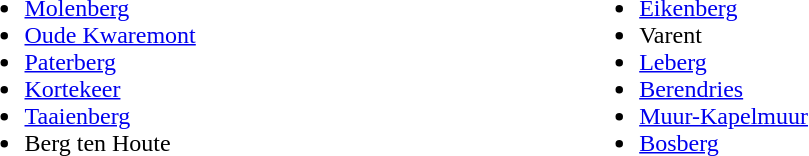<table width=65%>
<tr>
<td valign=top align=left width=25%><br><ul><li><a href='#'>Molenberg</a></li><li><a href='#'>Oude Kwaremont</a></li><li><a href='#'>Paterberg</a></li><li><a href='#'>Kortekeer</a></li><li><a href='#'>Taaienberg</a></li><li>Berg ten Houte</li></ul></td>
<td valign=top align=left width=25%><br><ul><li><a href='#'>Eikenberg</a></li><li>Varent</li><li><a href='#'>Leberg</a></li><li><a href='#'>Berendries</a></li><li><a href='#'>Muur-Kapelmuur</a></li><li><a href='#'>Bosberg</a></li></ul></td>
</tr>
</table>
